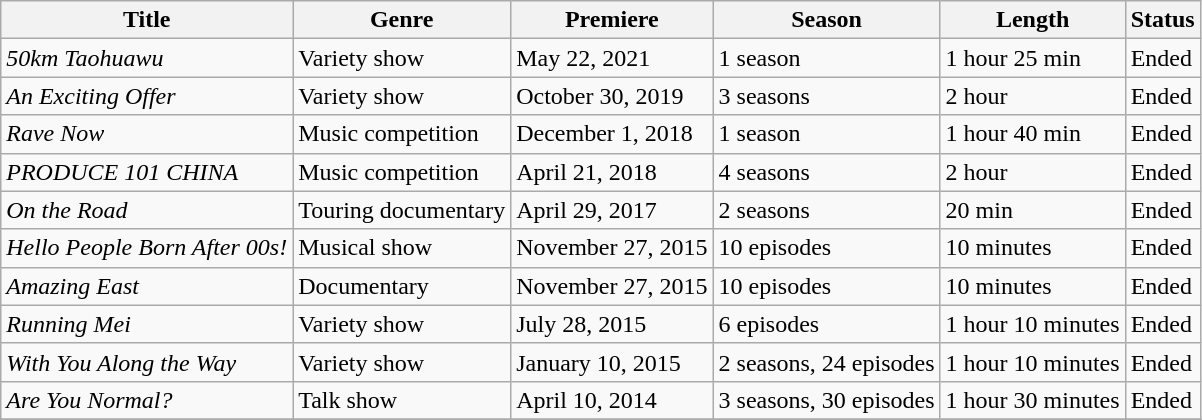<table class="wikitable sortable">
<tr>
<th>Title</th>
<th>Genre</th>
<th>Premiere</th>
<th>Season</th>
<th>Length</th>
<th>Status</th>
</tr>
<tr>
<td><em>50km Taohuawu</em></td>
<td>Variety show</td>
<td>May 22, 2021</td>
<td>1 season</td>
<td>1 hour 25 min</td>
<td>Ended</td>
</tr>
<tr>
<td><em>An Exciting Offer</em></td>
<td>Variety show</td>
<td>October 30, 2019</td>
<td>3 seasons</td>
<td>2 hour</td>
<td>Ended</td>
</tr>
<tr>
<td><em>Rave Now</em></td>
<td>Music competition</td>
<td>December 1, 2018</td>
<td>1 season</td>
<td>1 hour 40 min</td>
<td>Ended</td>
</tr>
<tr>
<td><em>PRODUCE 101 CHINA</em></td>
<td>Music competition</td>
<td>April 21, 2018</td>
<td>4 seasons</td>
<td>2 hour</td>
<td>Ended</td>
</tr>
<tr>
<td><em>On the Road</em></td>
<td>Touring documentary</td>
<td>April 29, 2017</td>
<td>2 seasons</td>
<td>20 min</td>
<td>Ended</td>
</tr>
<tr>
<td><em>Hello People Born After 00s!</em></td>
<td>Musical show</td>
<td>November 27, 2015</td>
<td>10 episodes</td>
<td>10 minutes</td>
<td>Ended</td>
</tr>
<tr>
<td><em>Amazing East</em></td>
<td>Documentary</td>
<td>November 27, 2015</td>
<td>10 episodes</td>
<td>10 minutes</td>
<td>Ended</td>
</tr>
<tr>
<td><em>Running Mei</em></td>
<td>Variety show</td>
<td>July 28, 2015</td>
<td>6 episodes</td>
<td>1 hour 10 minutes</td>
<td>Ended</td>
</tr>
<tr>
<td><em>With You Along the Way</em></td>
<td>Variety show</td>
<td>January 10, 2015</td>
<td>2 seasons, 24 episodes</td>
<td>1 hour 10 minutes</td>
<td>Ended</td>
</tr>
<tr>
<td><em>Are You Normal?</em></td>
<td>Talk show</td>
<td>April 10, 2014</td>
<td>3 seasons, 30 episodes</td>
<td>1 hour 30 minutes</td>
<td>Ended</td>
</tr>
<tr>
</tr>
</table>
